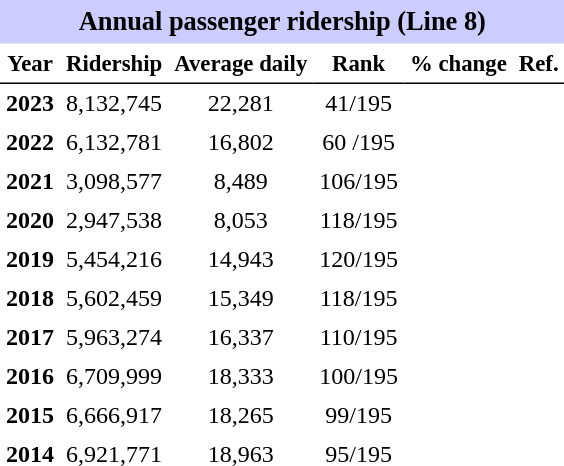<table class="toccolours" cellpadding="4" cellspacing="0" style="text-align:right;">
<tr>
<th colspan="6"  style="background-color:#ccf; background-color:#ccf; font-size:110%; text-align:center;">Annual passenger ridership (Line 8)</th>
</tr>
<tr style="font-size:95%; text-align:center">
<th style="border-bottom:1px solid black">Year</th>
<th style="border-bottom:1px solid black">Ridership</th>
<th style="border-bottom:1px solid black">Average daily</th>
<th style="border-bottom:1px solid black">Rank</th>
<th style="border-bottom:1px solid black">% change</th>
<th style="border-bottom:1px solid black">Ref.</th>
</tr>
<tr style="text-align:center;">
<td><strong>2023</strong></td>
<td>8,132,745</td>
<td>22,281</td>
<td>41/195</td>
<td></td>
<td></td>
</tr>
<tr style="text-align:center;">
<td><strong>2022</strong></td>
<td>6,132,781</td>
<td>16,802</td>
<td>60 /195</td>
<td></td>
<td></td>
</tr>
<tr style="text-align:center;">
<td><strong>2021</strong></td>
<td>3,098,577</td>
<td>8,489</td>
<td>106/195</td>
<td></td>
<td></td>
</tr>
<tr style="text-align:center;">
<td><strong>2020</strong></td>
<td>2,947,538</td>
<td>8,053</td>
<td>118/195</td>
<td></td>
<td></td>
</tr>
<tr style="text-align:center;">
<td><strong>2019</strong></td>
<td>5,454,216</td>
<td>14,943</td>
<td>120/195</td>
<td></td>
<td></td>
</tr>
<tr style="text-align:center;">
<td><strong>2018</strong></td>
<td>5,602,459</td>
<td>15,349</td>
<td>118/195</td>
<td></td>
<td></td>
</tr>
<tr style="text-align:center;">
<td><strong>2017</strong></td>
<td>5,963,274</td>
<td>16,337</td>
<td>110/195</td>
<td></td>
<td></td>
</tr>
<tr style="text-align:center;">
<td><strong>2016</strong></td>
<td>6,709,999</td>
<td>18,333</td>
<td>100/195</td>
<td></td>
<td></td>
</tr>
<tr style="text-align:center;">
<td><strong>2015</strong></td>
<td>6,666,917</td>
<td>18,265</td>
<td>99/195</td>
<td></td>
<td></td>
</tr>
<tr style="text-align:center;">
<td><strong>2014</strong></td>
<td>6,921,771</td>
<td>18,963</td>
<td>95/195</td>
<td></td>
<td></td>
</tr>
</table>
